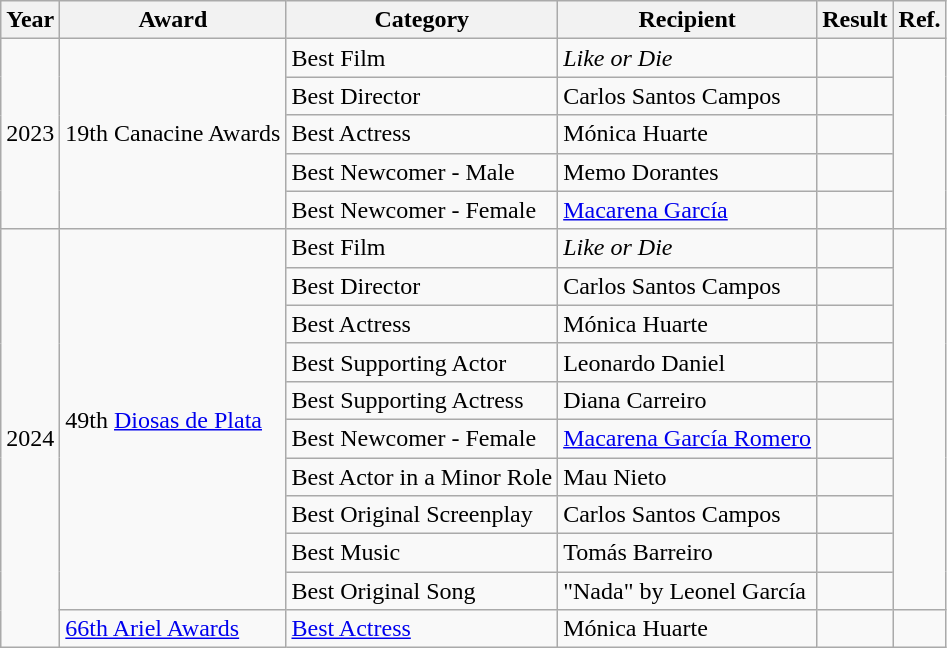<table class="wikitable">
<tr>
<th>Year</th>
<th>Award</th>
<th>Category</th>
<th>Recipient</th>
<th>Result</th>
<th>Ref.</th>
</tr>
<tr>
<td rowspan="5">2023</td>
<td rowspan="5">19th Canacine Awards</td>
<td>Best Film</td>
<td><em>Like or Die</em></td>
<td></td>
<td rowspan="5"></td>
</tr>
<tr>
<td>Best Director</td>
<td>Carlos Santos Campos</td>
<td></td>
</tr>
<tr>
<td>Best Actress</td>
<td>Mónica Huarte</td>
<td></td>
</tr>
<tr>
<td>Best Newcomer - Male</td>
<td>Memo Dorantes</td>
<td></td>
</tr>
<tr>
<td>Best Newcomer - Female</td>
<td><a href='#'>Macarena García</a></td>
<td></td>
</tr>
<tr>
<td rowspan="11">2024</td>
<td rowspan="10">49th <a href='#'>Diosas de Plata</a></td>
<td>Best Film</td>
<td><em>Like or Die</em></td>
<td></td>
<td rowspan="10"></td>
</tr>
<tr>
<td>Best Director</td>
<td>Carlos Santos Campos</td>
<td></td>
</tr>
<tr>
<td>Best Actress</td>
<td>Mónica Huarte</td>
<td></td>
</tr>
<tr>
<td>Best Supporting Actor</td>
<td>Leonardo Daniel</td>
<td></td>
</tr>
<tr>
<td>Best Supporting Actress</td>
<td>Diana Carreiro</td>
<td></td>
</tr>
<tr>
<td>Best Newcomer - Female</td>
<td><a href='#'>Macarena García Romero</a></td>
<td></td>
</tr>
<tr>
<td>Best Actor in a Minor Role</td>
<td>Mau Nieto</td>
<td></td>
</tr>
<tr>
<td>Best Original Screenplay</td>
<td>Carlos Santos Campos</td>
<td></td>
</tr>
<tr>
<td>Best Music</td>
<td>Tomás Barreiro</td>
<td></td>
</tr>
<tr>
<td>Best Original Song</td>
<td>"Nada" by Leonel García</td>
<td></td>
</tr>
<tr>
<td><a href='#'>66th Ariel Awards</a></td>
<td><a href='#'>Best Actress</a></td>
<td>Mónica Huarte</td>
<td></td>
<td></td>
</tr>
</table>
